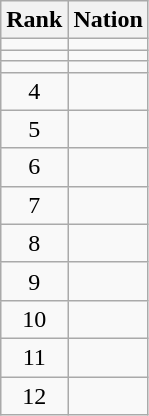<table class="wikitable" style="text-align:center">
<tr>
<th>Rank</th>
<th>Nation</th>
</tr>
<tr>
<td></td>
<td align="left"></td>
</tr>
<tr>
<td></td>
<td align="left"></td>
</tr>
<tr>
<td></td>
<td align="left"></td>
</tr>
<tr>
<td>4</td>
<td align="left"></td>
</tr>
<tr>
<td>5</td>
<td align="left"></td>
</tr>
<tr>
<td>6</td>
<td align="left"></td>
</tr>
<tr>
<td>7</td>
<td align="left"></td>
</tr>
<tr>
<td>8</td>
<td align="left"></td>
</tr>
<tr>
<td>9</td>
<td align="left"></td>
</tr>
<tr>
<td>10</td>
<td align="left"></td>
</tr>
<tr>
<td>11</td>
<td align="left"></td>
</tr>
<tr>
<td>12</td>
<td align="left"></td>
</tr>
</table>
